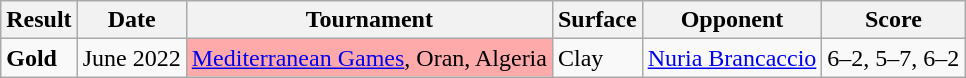<table class="sortable wikitable">
<tr>
<th>Result</th>
<th>Date</th>
<th>Tournament</th>
<th>Surface</th>
<th>Opponent</th>
<th class="unsortable">Score</th>
</tr>
<tr>
<td> <strong>Gold</strong></td>
<td>June 2022</td>
<td style="background:#FFAAAA"><a href='#'>Mediterranean Games</a>, Oran, Algeria</td>
<td>Clay</td>
<td> <a href='#'>Nuria Brancaccio</a></td>
<td>6–2, 5–7, 6–2</td>
</tr>
</table>
